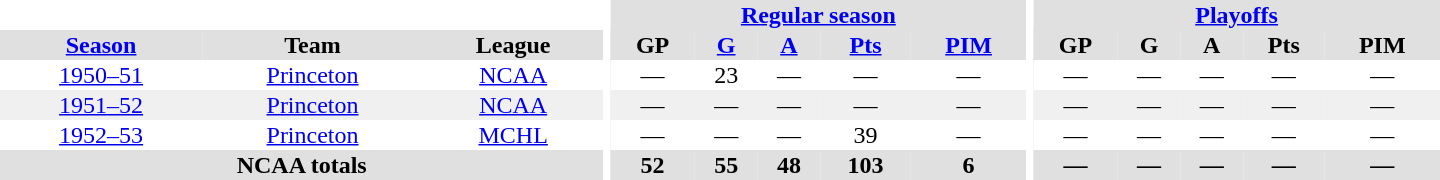<table border="0" cellpadding="1" cellspacing="0" style="text-align:center; width:60em">
<tr bgcolor="#e0e0e0">
<th colspan="3" bgcolor="#ffffff"></th>
<th rowspan="99" bgcolor="#ffffff"></th>
<th colspan="5"><a href='#'>Regular season</a></th>
<th rowspan="99" bgcolor="#ffffff"></th>
<th colspan="5"><a href='#'>Playoffs</a></th>
</tr>
<tr bgcolor="#e0e0e0">
<th><a href='#'>Season</a></th>
<th>Team</th>
<th>League</th>
<th>GP</th>
<th><a href='#'>G</a></th>
<th><a href='#'>A</a></th>
<th><a href='#'>Pts</a></th>
<th><a href='#'>PIM</a></th>
<th>GP</th>
<th>G</th>
<th>A</th>
<th>Pts</th>
<th>PIM</th>
</tr>
<tr>
<td><a href='#'>1950–51</a></td>
<td><a href='#'>Princeton</a></td>
<td><a href='#'>NCAA</a></td>
<td>—</td>
<td>23</td>
<td>—</td>
<td>—</td>
<td>—</td>
<td>—</td>
<td>—</td>
<td>—</td>
<td>—</td>
<td>—</td>
</tr>
<tr bgcolor="f0f0f0">
<td><a href='#'>1951–52</a></td>
<td><a href='#'>Princeton</a></td>
<td><a href='#'>NCAA</a></td>
<td>—</td>
<td>—</td>
<td>—</td>
<td>—</td>
<td>—</td>
<td>—</td>
<td>—</td>
<td>—</td>
<td>—</td>
<td>—</td>
</tr>
<tr>
<td><a href='#'>1952–53</a></td>
<td><a href='#'>Princeton</a></td>
<td><a href='#'>MCHL</a></td>
<td>—</td>
<td>—</td>
<td>—</td>
<td>39</td>
<td>—</td>
<td>—</td>
<td>—</td>
<td>—</td>
<td>—</td>
<td>—</td>
</tr>
<tr bgcolor="#e0e0e0">
<th colspan="3">NCAA totals</th>
<th>52</th>
<th>55</th>
<th>48</th>
<th>103</th>
<th>6</th>
<th>—</th>
<th>—</th>
<th>—</th>
<th>—</th>
<th>—</th>
</tr>
</table>
